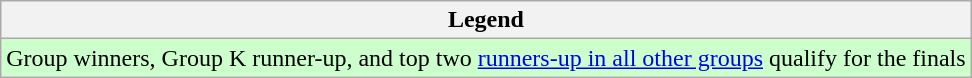<table class="wikitable">
<tr>
<th>Legend</th>
</tr>
<tr bgcolor=#ccffcc>
<td>Group winners, Group K runner-up, and top two <a href='#'>runners-up in all other groups</a> qualify for the finals</td>
</tr>
</table>
